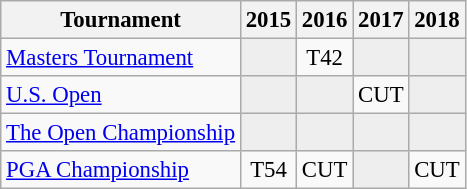<table class="wikitable" style="font-size:95%;text-align:center;">
<tr>
<th>Tournament</th>
<th>2015</th>
<th>2016</th>
<th>2017</th>
<th>2018</th>
</tr>
<tr>
<td align=left><a href='#'>Masters Tournament</a></td>
<td style="background:#eeeeee;"></td>
<td>T42</td>
<td style="background:#eeeeee;"></td>
<td style="background:#eeeeee;"></td>
</tr>
<tr>
<td align=left><a href='#'>U.S. Open</a></td>
<td style="background:#eeeeee;"></td>
<td style="background:#eeeeee;"></td>
<td>CUT</td>
<td style="background:#eeeeee;"></td>
</tr>
<tr>
<td align=left><a href='#'>The Open Championship</a></td>
<td style="background:#eeeeee;"></td>
<td style="background:#eeeeee;"></td>
<td style="background:#eeeeee;"></td>
<td style="background:#eeeeee;"></td>
</tr>
<tr>
<td align=left><a href='#'>PGA Championship</a></td>
<td>T54</td>
<td>CUT</td>
<td style="background:#eeeeee;"></td>
<td>CUT</td>
</tr>
</table>
